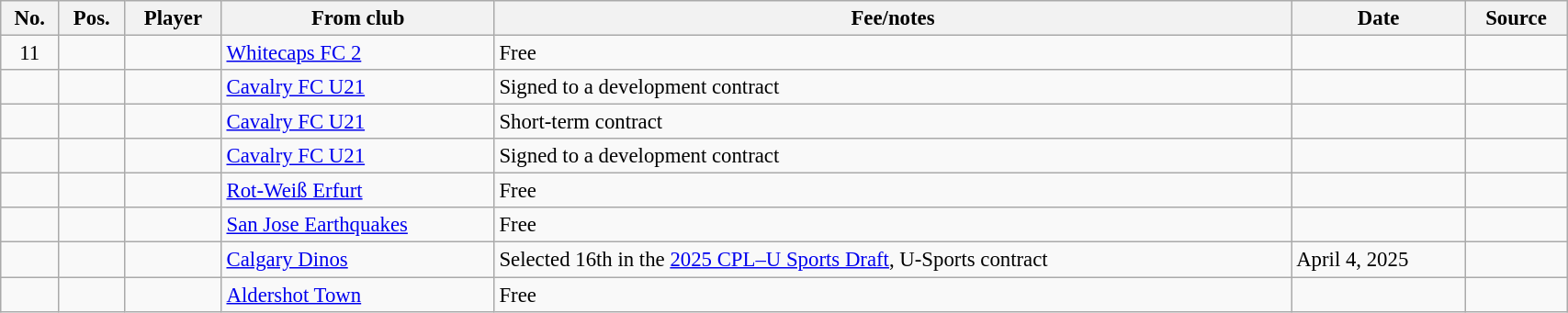<table class="wikitable sortable" style="width:90%; font-size:95%;">
<tr>
<th>No.</th>
<th>Pos.</th>
<th>Player</th>
<th>From club</th>
<th>Fee/notes</th>
<th>Date</th>
<th>Source</th>
</tr>
<tr>
<td align=center>11</td>
<td align=center></td>
<td></td>
<td> <a href='#'>Whitecaps FC 2</a></td>
<td>Free</td>
<td></td>
<td></td>
</tr>
<tr>
<td align=center></td>
<td align=center></td>
<td></td>
<td> <a href='#'>Cavalry FC U21</a></td>
<td>Signed to a development contract</td>
<td></td>
<td></td>
</tr>
<tr>
<td align=center></td>
<td align=center></td>
<td></td>
<td> <a href='#'>Cavalry FC U21</a></td>
<td>Short-term contract</td>
<td></td>
<td></td>
</tr>
<tr>
<td align=center></td>
<td align=center></td>
<td></td>
<td> <a href='#'>Cavalry FC U21</a></td>
<td>Signed to a development contract</td>
<td></td>
<td></td>
</tr>
<tr>
<td align=center></td>
<td align=center></td>
<td></td>
<td> <a href='#'>Rot-Weiß Erfurt</a></td>
<td>Free</td>
<td></td>
<td></td>
</tr>
<tr>
<td align=center></td>
<td align=center></td>
<td></td>
<td> <a href='#'>San Jose Earthquakes</a></td>
<td>Free</td>
<td></td>
<td></td>
</tr>
<tr>
<td align=center></td>
<td align=center></td>
<td></td>
<td> <a href='#'>Calgary Dinos</a></td>
<td>Selected 16th in the <a href='#'>2025 CPL–U Sports Draft</a>, U-Sports contract</td>
<td>April 4, 2025</td>
<td></td>
</tr>
<tr>
<td align=center></td>
<td align=center></td>
<td></td>
<td> <a href='#'>Aldershot Town</a></td>
<td>Free</td>
<td></td>
<td></td>
</tr>
</table>
